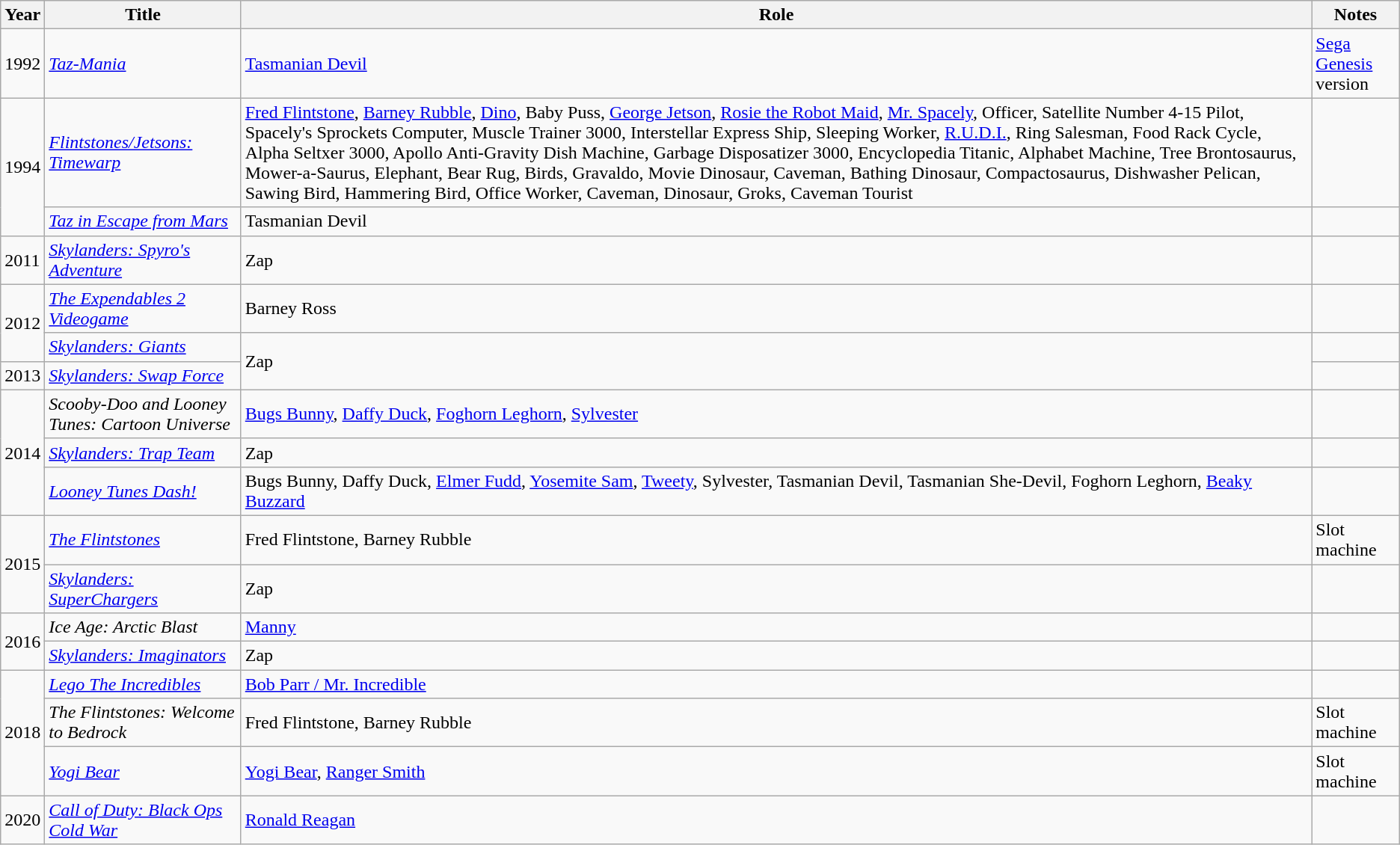<table class="wikitable sortable">
<tr>
<th scope="col">Year</th>
<th scope="col">Title</th>
<th scope="col">Role</th>
<th scope="col" class="unsortable">Notes</th>
</tr>
<tr>
<td>1992</td>
<td><em><a href='#'>Taz-Mania</a></em></td>
<td><a href='#'>Tasmanian Devil</a></td>
<td><a href='#'>Sega Genesis</a> version</td>
</tr>
<tr>
<td rowspan="2">1994</td>
<td><em><a href='#'>Flintstones/Jetsons: Timewarp</a></em></td>
<td><a href='#'>Fred Flintstone</a>, <a href='#'>Barney Rubble</a>, <a href='#'>Dino</a>, Baby Puss, <a href='#'>George Jetson</a>, <a href='#'>Rosie the Robot Maid</a>, <a href='#'>Mr. Spacely</a>, Officer, Satellite Number 4-15 Pilot, Spacely's Sprockets Computer, Muscle Trainer 3000, Interstellar Express Ship, Sleeping Worker, <a href='#'>R.U.D.I.</a>, Ring Salesman, Food Rack Cycle, Alpha Seltxer 3000, Apollo Anti-Gravity Dish Machine, Garbage Disposatizer 3000, Encyclopedia Titanic, Alphabet Machine, Tree Brontosaurus, Mower-a-Saurus, Elephant, Bear Rug, Birds, Gravaldo, Movie Dinosaur, Caveman, Bathing Dinosaur, Compactosaurus, Dishwasher Pelican, Sawing Bird, Hammering Bird, Office Worker, Caveman, Dinosaur, Groks, Caveman Tourist</td>
<td></td>
</tr>
<tr>
<td><em><a href='#'>Taz in Escape from Mars</a></em></td>
<td>Tasmanian Devil</td>
<td></td>
</tr>
<tr>
<td>2011</td>
<td><em><a href='#'>Skylanders: Spyro's Adventure</a></em></td>
<td>Zap</td>
<td></td>
</tr>
<tr>
<td rowspan="2">2012</td>
<td data-sort-value="Expendables 2 Videogame, The"><em><a href='#'>The Expendables 2 Videogame</a></em></td>
<td>Barney Ross</td>
<td></td>
</tr>
<tr>
<td><em><a href='#'>Skylanders: Giants</a></em></td>
<td rowspan="2">Zap</td>
<td></td>
</tr>
<tr>
<td>2013</td>
<td><em><a href='#'>Skylanders: Swap Force</a></em></td>
<td></td>
</tr>
<tr>
<td rowspan="3">2014</td>
<td><em>Scooby-Doo and Looney Tunes: Cartoon Universe</em></td>
<td><a href='#'>Bugs Bunny</a>, <a href='#'>Daffy Duck</a>, <a href='#'>Foghorn Leghorn</a>, <a href='#'>Sylvester</a></td>
<td></td>
</tr>
<tr>
<td><em><a href='#'>Skylanders: Trap Team</a></em></td>
<td>Zap</td>
<td></td>
</tr>
<tr>
<td><em><a href='#'>Looney Tunes Dash!</a></em></td>
<td>Bugs Bunny, Daffy Duck, <a href='#'>Elmer Fudd</a>, <a href='#'>Yosemite Sam</a>, <a href='#'>Tweety</a>, Sylvester, Tasmanian Devil, Tasmanian She-Devil, Foghorn Leghorn, <a href='#'>Beaky Buzzard</a></td>
<td></td>
</tr>
<tr>
<td rowspan="2">2015</td>
<td data-sort-value="Flintstones, The"><em><a href='#'>The Flintstones</a></em></td>
<td>Fred Flintstone, Barney Rubble</td>
<td>Slot machine</td>
</tr>
<tr>
<td><em><a href='#'>Skylanders: SuperChargers</a></em></td>
<td>Zap</td>
<td></td>
</tr>
<tr>
<td rowspan="2">2016</td>
<td><em>Ice Age: Arctic Blast</em></td>
<td><a href='#'>Manny</a></td>
<td></td>
</tr>
<tr>
<td><em><a href='#'>Skylanders: Imaginators</a></em></td>
<td>Zap</td>
<td></td>
</tr>
<tr>
<td rowspan="3">2018</td>
<td><em><a href='#'>Lego The Incredibles</a></em></td>
<td><a href='#'>Bob Parr / Mr. Incredible</a></td>
<td></td>
</tr>
<tr>
<td data-sort-value="Flintstones: Welcome to Bedrock, The"><em>The Flintstones: Welcome to Bedrock</em></td>
<td>Fred Flintstone, Barney Rubble</td>
<td>Slot machine</td>
</tr>
<tr>
<td><em><a href='#'>Yogi Bear</a></em></td>
<td><a href='#'>Yogi Bear</a>, <a href='#'>Ranger Smith</a></td>
<td>Slot machine</td>
</tr>
<tr>
<td>2020</td>
<td><em><a href='#'>Call of Duty: Black Ops Cold War</a></em></td>
<td><a href='#'>Ronald Reagan</a></td>
<td></td>
</tr>
</table>
